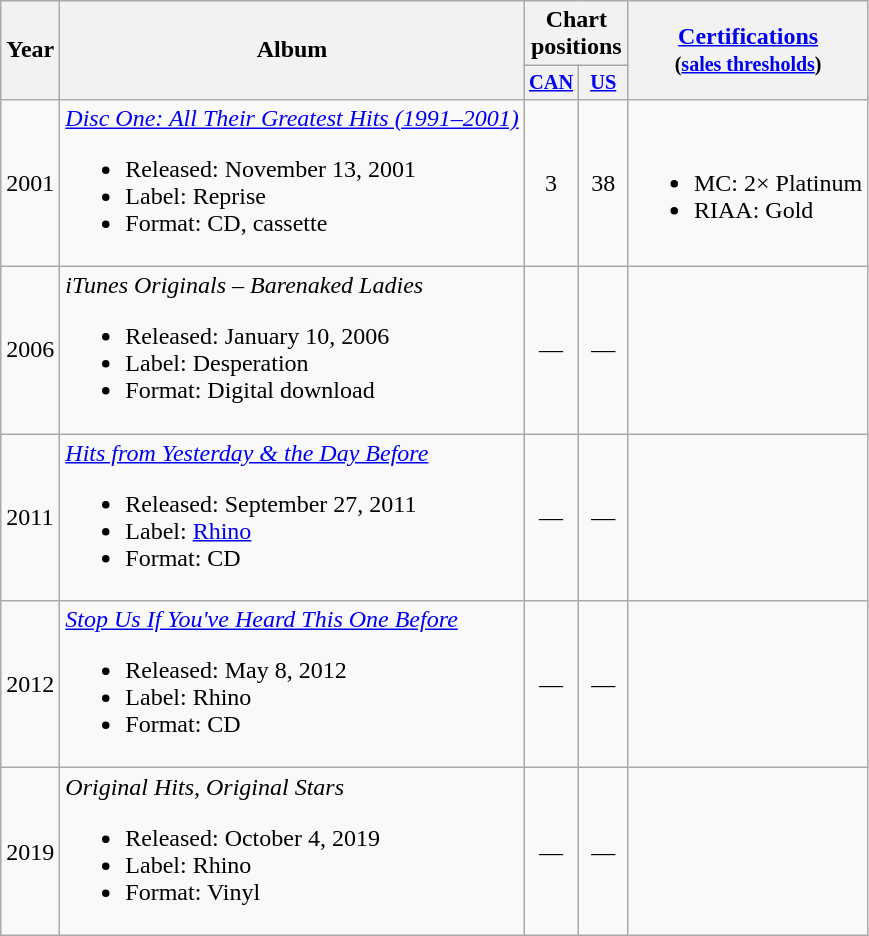<table class="wikitable">
<tr>
<th rowspan="2">Year</th>
<th rowspan="2">Album</th>
<th colspan="2">Chart positions</th>
<th rowspan="2"><a href='#'>Certifications</a><br><small>(<a href='#'>sales thresholds</a>)</small></th>
</tr>
<tr>
<th style="width:2em;font-size:85%"><a href='#'>CAN</a><br></th>
<th style="width:2em;font-size:85%"><a href='#'>US</a><br></th>
</tr>
<tr>
<td>2001</td>
<td><em><a href='#'>Disc One: All Their Greatest Hits (1991–2001)</a></em><br><ul><li>Released: November 13, 2001</li><li>Label: Reprise</li><li>Format: CD, cassette</li></ul></td>
<td align="center">3</td>
<td align="center">38</td>
<td><br><ul><li>MC: 2× Platinum</li><li>RIAA: Gold</li></ul></td>
</tr>
<tr>
<td>2006</td>
<td><em>iTunes Originals – Barenaked Ladies</em><br><ul><li>Released: January 10, 2006</li><li>Label: Desperation</li><li>Format: Digital download</li></ul></td>
<td align="center">—</td>
<td align="center">—</td>
<td></td>
</tr>
<tr>
<td>2011</td>
<td><em><a href='#'>Hits from Yesterday & the Day Before</a></em><br><ul><li>Released: September 27, 2011</li><li>Label: <a href='#'>Rhino</a></li><li>Format: CD</li></ul></td>
<td align="center">—</td>
<td align="center">—</td>
<td></td>
</tr>
<tr>
<td>2012</td>
<td><em><a href='#'>Stop Us If You've Heard This One Before</a></em><br><ul><li>Released: May 8, 2012</li><li>Label: Rhino</li><li>Format: CD</li></ul></td>
<td align="center">—</td>
<td align="center">—</td>
<td></td>
</tr>
<tr>
<td>2019</td>
<td><em>Original Hits, Original Stars</em><br><ul><li>Released: October 4, 2019 </li><li>Label: Rhino</li><li>Format: Vinyl</li></ul></td>
<td align="center">—</td>
<td align="center">—</td>
<td></td>
</tr>
</table>
